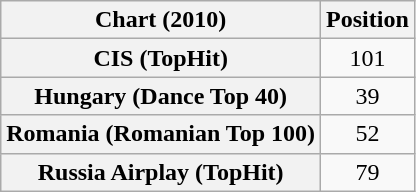<table class="wikitable plainrowheaders sortable" style="text-align:center;">
<tr>
<th scope="col">Chart (2010)</th>
<th scope="col">Position</th>
</tr>
<tr>
<th scope="row">CIS (TopHit)</th>
<td>101</td>
</tr>
<tr>
<th scope="row">Hungary (Dance Top 40)</th>
<td>39</td>
</tr>
<tr>
<th scope="row">Romania (Romanian Top 100)</th>
<td>52</td>
</tr>
<tr>
<th scope="row">Russia Airplay (TopHit)</th>
<td>79</td>
</tr>
</table>
